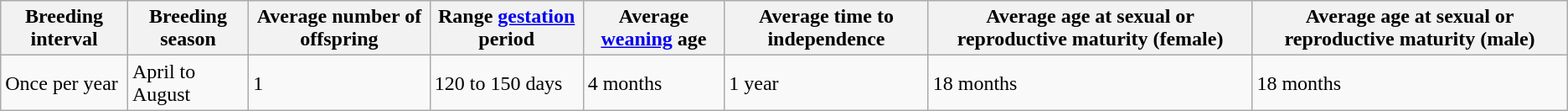<table class="wikitable">
<tr>
<th>Breeding interval</th>
<th>Breeding season</th>
<th>Average number of offspring</th>
<th>Range <a href='#'>gestation</a> period</th>
<th>Average <a href='#'>weaning</a> age</th>
<th>Average time to independence</th>
<th>Average age at sexual or reproductive maturity (female)</th>
<th>Average age at sexual or reproductive maturity (male)</th>
</tr>
<tr>
<td>Once per year</td>
<td>April to August</td>
<td>1</td>
<td>120 to 150 days</td>
<td>4 months</td>
<td>1 year</td>
<td>18 months</td>
<td>18 months</td>
</tr>
</table>
